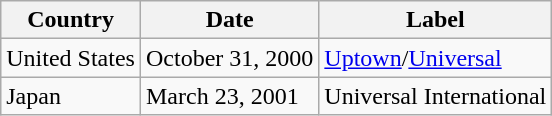<table class="wikitable">
<tr>
<th>Country</th>
<th>Date</th>
<th>Label</th>
</tr>
<tr>
<td>United States</td>
<td>October 31, 2000</td>
<td><a href='#'>Uptown</a>/<a href='#'>Universal</a></td>
</tr>
<tr>
<td>Japan</td>
<td>March 23, 2001</td>
<td>Universal International</td>
</tr>
</table>
